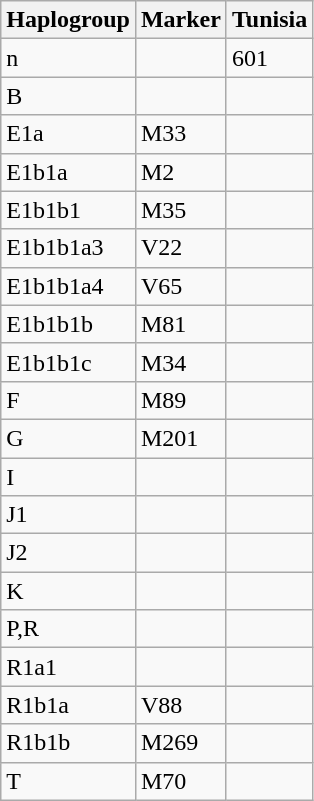<table class="wikitable">
<tr>
<th>Haplogroup</th>
<th>Marker</th>
<th>Tunisia</th>
</tr>
<tr>
<td>n</td>
<td></td>
<td>601</td>
</tr>
<tr>
<td>B</td>
<td></td>
<td></td>
</tr>
<tr>
<td>E1a</td>
<td>M33</td>
<td></td>
</tr>
<tr>
<td>E1b1a</td>
<td>M2</td>
<td></td>
</tr>
<tr>
<td>E1b1b1</td>
<td>M35</td>
<td></td>
</tr>
<tr>
<td>E1b1b1a3</td>
<td>V22</td>
<td></td>
</tr>
<tr>
<td>E1b1b1a4</td>
<td>V65</td>
<td></td>
</tr>
<tr>
<td>E1b1b1b</td>
<td>M81</td>
<td></td>
</tr>
<tr>
<td>E1b1b1c</td>
<td>M34</td>
<td></td>
</tr>
<tr>
<td>F</td>
<td>M89</td>
<td></td>
</tr>
<tr>
<td>G</td>
<td>M201</td>
<td></td>
</tr>
<tr>
<td>I</td>
<td></td>
<td></td>
</tr>
<tr>
<td>J1</td>
<td></td>
<td></td>
</tr>
<tr>
<td>J2</td>
<td></td>
<td></td>
</tr>
<tr>
<td>K</td>
<td></td>
<td></td>
</tr>
<tr>
<td>P,R</td>
<td></td>
<td></td>
</tr>
<tr>
<td>R1a1</td>
<td></td>
<td></td>
</tr>
<tr>
<td>R1b1a</td>
<td>V88</td>
<td></td>
</tr>
<tr>
<td>R1b1b</td>
<td>M269</td>
<td></td>
</tr>
<tr>
<td>T</td>
<td>M70</td>
<td></td>
</tr>
</table>
